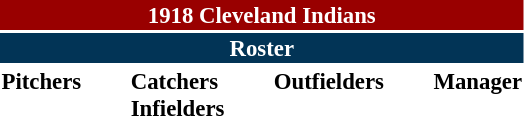<table class="toccolours" style="font-size: 95%;">
<tr>
<th colspan="10" style="background-color: #990000; color: white; text-align: center;">1918 Cleveland Indians</th>
</tr>
<tr>
<td colspan="10" style="background-color: #023456; color: white; text-align: center;"><strong>Roster</strong></td>
</tr>
<tr>
<td valign="top"><strong>Pitchers</strong><br>








</td>
<td width="25px"></td>
<td valign="top"><strong>Catchers</strong><br>



<strong>Infielders</strong>










</td>
<td width="25px"></td>
<td valign="top"><strong>Outfielders</strong><br>





</td>
<td width="25px"></td>
<td valign="top"><strong>Manager</strong><br></td>
</tr>
</table>
